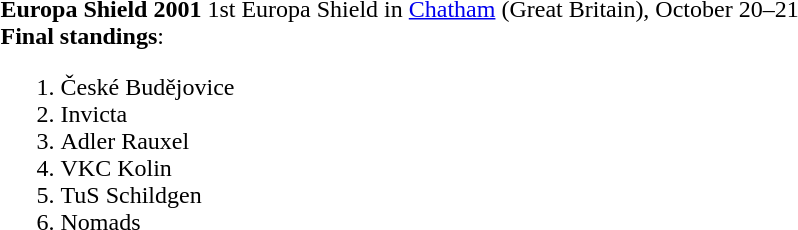<table>
<tr>
<td width="720" style="margin: 0 0 0 0" valig=top><br><strong>Europa Shield 2001</strong>
1st Europa Shield in <a href='#'>Chatham</a> (Great Britain), October 20–21<br><strong>Final standings</strong>:<ol><li>České Budějovice </li><li>Invicta </li><li>Adler Rauxel </li><li>VKC Kolin </li><li>TuS Schildgen </li><li>Nomads </li></ol></td>
</tr>
</table>
